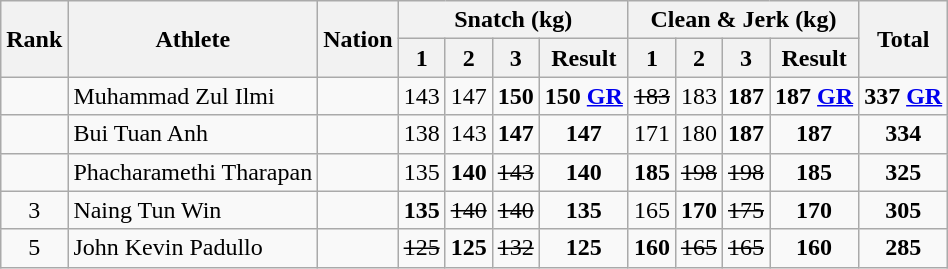<table class="wikitable sortable" style="text-align:center;">
<tr>
<th rowspan=2>Rank</th>
<th rowspan=2>Athlete</th>
<th rowspan=2>Nation</th>
<th colspan=4>Snatch (kg)</th>
<th colspan=4>Clean & Jerk (kg)</th>
<th rowspan=2>Total</th>
</tr>
<tr>
<th>1</th>
<th>2</th>
<th>3</th>
<th>Result</th>
<th>1</th>
<th>2</th>
<th>3</th>
<th>Result</th>
</tr>
<tr>
<td></td>
<td align=left>Muhammad Zul Ilmi</td>
<td align=left></td>
<td>143</td>
<td>147</td>
<td><strong>150</strong></td>
<td><strong>150</strong> <strong><a href='#'>GR</a></strong></td>
<td><s>183</s></td>
<td>183</td>
<td><strong>187</strong></td>
<td><strong>187</strong> <strong><a href='#'>GR</a></strong></td>
<td><strong>337</strong> <strong><a href='#'>GR</a></strong></td>
</tr>
<tr>
<td></td>
<td align=left>Bui Tuan Anh</td>
<td align=left></td>
<td>138</td>
<td>143</td>
<td><strong>147</strong></td>
<td><strong>147</strong></td>
<td>171</td>
<td>180</td>
<td><strong>187</strong></td>
<td><strong>187</strong></td>
<td><strong>334</strong></td>
</tr>
<tr>
<td></td>
<td align=left>Phacharamethi Tharapan</td>
<td align=left></td>
<td>135</td>
<td><strong>140</strong></td>
<td><s>143</s></td>
<td><strong>140</strong></td>
<td><strong>185</strong></td>
<td><s>198</s></td>
<td><s>198</s></td>
<td><strong>185</strong></td>
<td><strong>325</strong></td>
</tr>
<tr>
<td>3</td>
<td align=left>Naing Tun Win</td>
<td align=left></td>
<td><strong>135</strong></td>
<td><s>140</s></td>
<td><s>140</s></td>
<td><strong>135</strong></td>
<td>165</td>
<td><strong>170</strong></td>
<td><s>175</s></td>
<td><strong>170</strong></td>
<td><strong>305</strong></td>
</tr>
<tr>
<td>5</td>
<td align=left>John Kevin Padullo</td>
<td align=left></td>
<td><s>125</s></td>
<td><strong>125</strong></td>
<td><s>132</s></td>
<td><strong>125</strong></td>
<td><strong>160</strong></td>
<td><s>165</s></td>
<td><s>165</s></td>
<td><strong>160</strong></td>
<td><strong>285</strong></td>
</tr>
</table>
